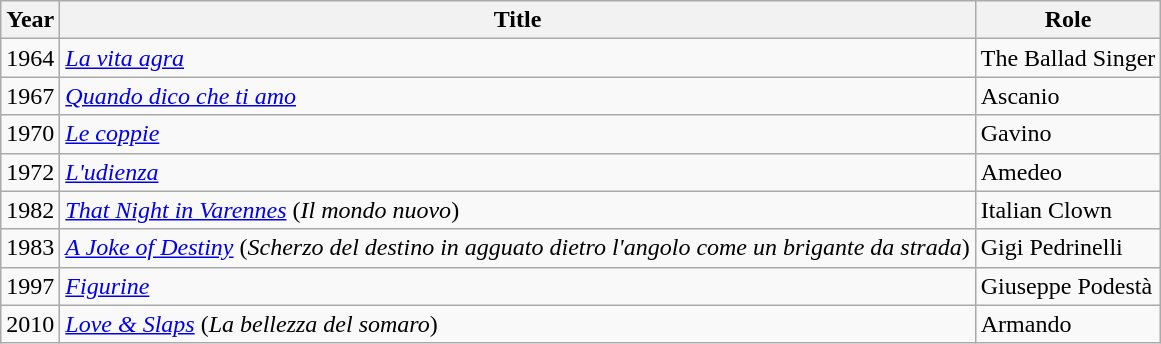<table class="wikitable sortable">
<tr>
<th>Year</th>
<th>Title</th>
<th>Role</th>
</tr>
<tr>
<td>1964</td>
<td><em><a href='#'>La vita agra</a></em></td>
<td>The Ballad Singer</td>
</tr>
<tr>
<td>1967</td>
<td><em><a href='#'>Quando dico che ti amo</a></em></td>
<td>Ascanio</td>
</tr>
<tr>
<td>1970</td>
<td><em><a href='#'>Le coppie</a></em></td>
<td>Gavino</td>
</tr>
<tr>
<td>1972</td>
<td><em><a href='#'>L'udienza</a></em></td>
<td>Amedeo</td>
</tr>
<tr>
<td>1982</td>
<td><em><a href='#'>That Night in Varennes</a></em> (<em>Il mondo nuovo</em>)</td>
<td>Italian Clown</td>
</tr>
<tr>
<td>1983</td>
<td><em><a href='#'>A Joke of Destiny</a></em> (<em>Scherzo del destino in agguato dietro l'angolo come un brigante da strada</em>)</td>
<td>Gigi Pedrinelli</td>
</tr>
<tr>
<td>1997</td>
<td><em><a href='#'>Figurine</a></em></td>
<td>Giuseppe Podestà</td>
</tr>
<tr>
<td>2010</td>
<td><em><a href='#'>Love & Slaps</a></em> (<em>La bellezza del somaro</em>)</td>
<td>Armando</td>
</tr>
</table>
